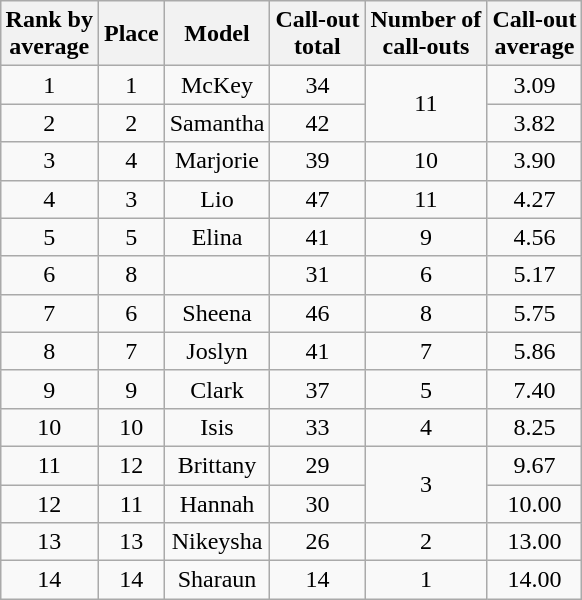<table class="wikitable sortable" style="margin:auto; text-align:center; white-space:nowrap">
<tr>
<th>Rank by<br>average</th>
<th>Place</th>
<th>Model</th>
<th>Call-out<br>total</th>
<th>Number of<br>call-outs</th>
<th>Call-out<br>average</th>
</tr>
<tr>
<td>1</td>
<td>1</td>
<td>McKey</td>
<td>34</td>
<td rowspan="2">11</td>
<td>3.09</td>
</tr>
<tr>
<td>2</td>
<td>2</td>
<td>Samantha</td>
<td>42</td>
<td>3.82</td>
</tr>
<tr>
<td>3</td>
<td>4</td>
<td>Marjorie</td>
<td>39</td>
<td>10</td>
<td>3.90</td>
</tr>
<tr>
<td>4</td>
<td>3</td>
<td>Lio</td>
<td>47</td>
<td>11</td>
<td>4.27</td>
</tr>
<tr>
<td>5</td>
<td>5</td>
<td>Elina</td>
<td>41</td>
<td>9</td>
<td>4.56</td>
</tr>
<tr>
<td>6</td>
<td>8</td>
<td></td>
<td>31</td>
<td>6</td>
<td>5.17</td>
</tr>
<tr>
<td>7</td>
<td>6</td>
<td>Sheena</td>
<td>46</td>
<td>8</td>
<td>5.75</td>
</tr>
<tr>
<td>8</td>
<td>7</td>
<td>Joslyn</td>
<td>41</td>
<td>7</td>
<td>5.86</td>
</tr>
<tr>
<td>9</td>
<td>9</td>
<td>Clark</td>
<td>37</td>
<td>5</td>
<td>7.40</td>
</tr>
<tr>
<td>10</td>
<td>10</td>
<td>Isis</td>
<td>33</td>
<td>4</td>
<td>8.25</td>
</tr>
<tr>
<td>11</td>
<td>12</td>
<td>Brittany</td>
<td>29</td>
<td rowspan="2">3</td>
<td>9.67</td>
</tr>
<tr>
<td>12</td>
<td>11</td>
<td>Hannah</td>
<td>30</td>
<td>10.00</td>
</tr>
<tr>
<td>13</td>
<td>13</td>
<td>Nikeysha</td>
<td>26</td>
<td>2</td>
<td>13.00</td>
</tr>
<tr>
<td>14</td>
<td>14</td>
<td>Sharaun</td>
<td>14</td>
<td>1</td>
<td>14.00</td>
</tr>
</table>
